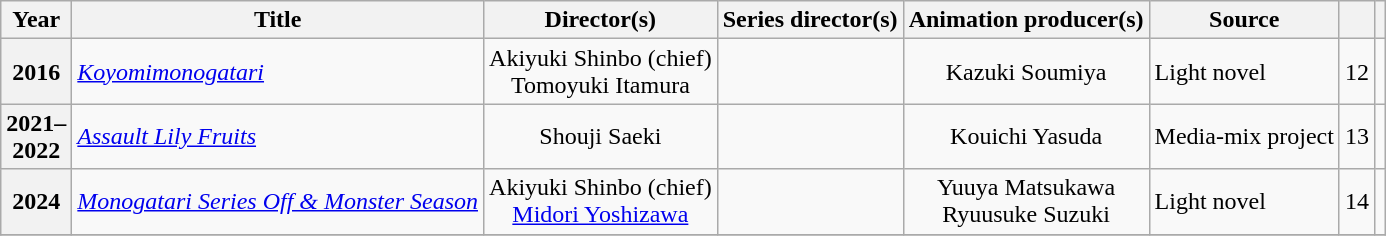<table class="wikitable sortable plainrowheaders">
<tr>
<th scope="col" class="unsortable" width=10>Year</th>
<th scope="col">Title</th>
<th scope="col">Director(s)</th>
<th scope="col">Series director(s)</th>
<th scope="col">Animation producer(s)</th>
<th scope="col">Source</th>
<th scope="col"></th>
<th scope="col" class="unsortable"></th>
</tr>
<tr>
<th scope="row">2016</th>
<td><em><a href='#'>Koyomimonogatari</a></em></td>
<td style=text-align:center>Akiyuki Shinbo (chief)<br>Tomoyuki Itamura</td>
<td></td>
<td style=text-align:center>Kazuki Soumiya</td>
<td>Light novel</td>
<td>12</td>
<td></td>
</tr>
<tr>
<th scope="row">2021–2022</th>
<td><em><a href='#'>Assault Lily Fruits</a></em></td>
<td style=text-align:center>Shouji Saeki</td>
<td></td>
<td style=text-align:center>Kouichi Yasuda</td>
<td>Media-mix project</td>
<td>13</td>
<td></td>
</tr>
<tr>
<th scope = row>2024</th>
<td><em><a href='#'>Monogatari Series Off & Monster Season</a></em></td>
<td style=text-align:center>Akiyuki Shinbo (chief)<br><a href='#'>Midori Yoshizawa</a></td>
<td></td>
<td style=text-align:center>Yuuya Matsukawa<br>Ryuusuke Suzuki</td>
<td>Light novel</td>
<td>14</td>
<td></td>
</tr>
<tr>
</tr>
</table>
